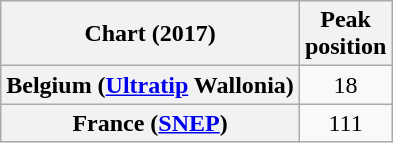<table class="wikitable sortable plainrowheaders" style="text-align:center;">
<tr>
<th>Chart (2017)</th>
<th>Peak<br>position</th>
</tr>
<tr>
<th scope="row">Belgium (<a href='#'>Ultratip</a> Wallonia)</th>
<td>18</td>
</tr>
<tr>
<th scope="row">France (<a href='#'>SNEP</a>)</th>
<td>111</td>
</tr>
</table>
